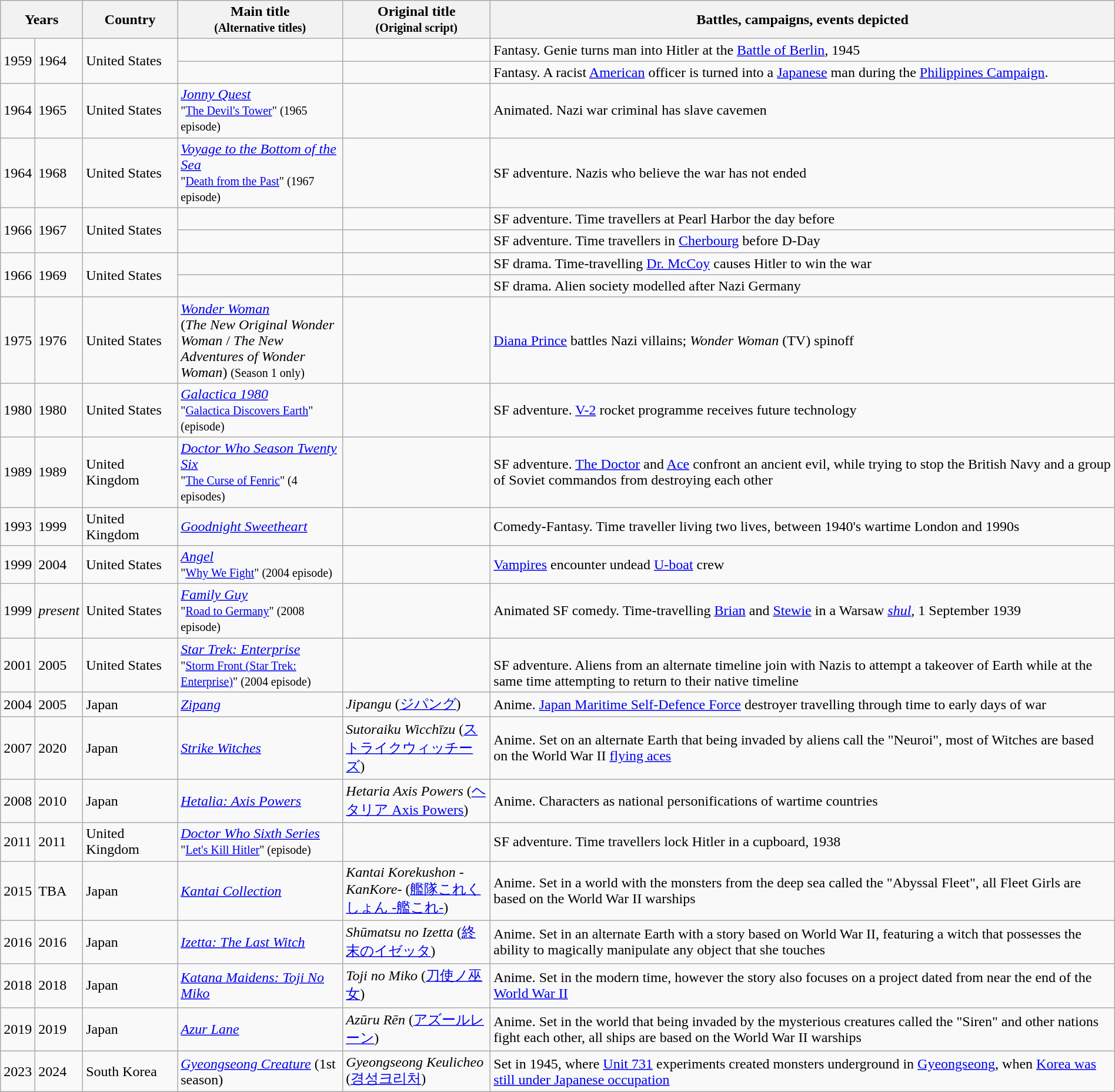<table class="wikitable sortable" style="width:100%;">
<tr>
<th colspan="2" class="unsortable">Years</th>
<th style="width: 100px;">Country</th>
<th style="width: 180px;">Main title<br><small>(Alternative titles)</small></th>
<th style="width: 160px;">Original title<br><small>(Original script)</small></th>
<th class="unsortable">Battles, campaigns, events depicted</th>
</tr>
<tr>
<td rowspan=2>1959</td>
<td rowspan=2>1964</td>
<td rowspan=2>United States</td>
<td></td>
<td></td>
<td>Fantasy. Genie turns man into Hitler at the <a href='#'>Battle of Berlin</a>, 1945</td>
</tr>
<tr>
<td></td>
<td></td>
<td>Fantasy. A racist <a href='#'>American</a> officer is turned into a <a href='#'>Japanese</a> man during the <a href='#'>Philippines Campaign</a>.</td>
</tr>
<tr>
<td>1964</td>
<td>1965</td>
<td>United States</td>
<td><em><a href='#'>Jonny Quest</a></em><br><small>"<a href='#'>The Devil's Tower</a>" (1965 episode)</small></td>
<td></td>
<td>Animated. Nazi war criminal has slave cavemen</td>
</tr>
<tr>
<td>1964</td>
<td>1968</td>
<td>United States</td>
<td><em><a href='#'>Voyage to the Bottom of the Sea</a></em><br><small>"<a href='#'>Death from the Past</a>" (1967 episode)</small></td>
<td></td>
<td>SF adventure. Nazis who believe the war has not ended</td>
</tr>
<tr>
<td rowspan=2>1966</td>
<td rowspan=2>1967</td>
<td rowspan=2>United States</td>
<td></td>
<td></td>
<td>SF adventure. Time travellers at Pearl Harbor the day before</td>
</tr>
<tr>
<td></td>
<td></td>
<td>SF adventure. Time travellers in <a href='#'>Cherbourg</a> before D-Day</td>
</tr>
<tr>
<td rowspan=2>1966</td>
<td rowspan=2>1969</td>
<td rowspan=2>United States</td>
<td></td>
<td></td>
<td>SF drama. Time-travelling <a href='#'>Dr. McCoy</a> causes Hitler to win the war</td>
</tr>
<tr>
<td></td>
<td></td>
<td>SF drama. Alien society modelled after Nazi Germany</td>
</tr>
<tr>
<td>1975</td>
<td>1976</td>
<td>United States</td>
<td><em><a href='#'>Wonder Woman</a></em><br>(<em>The New Original Wonder Woman</em> / <em>The New Adventures of Wonder Woman</em>) <small>(Season 1 only)</small></td>
<td></td>
<td><a href='#'>Diana Prince</a> battles Nazi villains; <em>Wonder Woman</em> (TV) spinoff</td>
</tr>
<tr>
<td>1980</td>
<td>1980</td>
<td>United States</td>
<td><em><a href='#'>Galactica 1980</a></em><br><small>"<a href='#'>Galactica Discovers Earth</a>" (episode)</small></td>
<td></td>
<td>SF adventure. <a href='#'>V-2</a> rocket programme receives future technology</td>
</tr>
<tr>
<td>1989</td>
<td>1989</td>
<td>United Kingdom</td>
<td><em><a href='#'>Doctor Who Season Twenty Six</a></em><br><small>"<a href='#'>The Curse of Fenric</a>" (4 episodes)</small></td>
<td></td>
<td>SF adventure. <a href='#'>The Doctor</a> and <a href='#'>Ace</a> confront an ancient evil, while trying to stop the British Navy and a group of Soviet commandos from destroying each other</td>
</tr>
<tr>
<td>1993</td>
<td>1999</td>
<td>United Kingdom</td>
<td><em><a href='#'>Goodnight Sweetheart</a></em></td>
<td></td>
<td>Comedy-Fantasy. Time traveller living two lives, between 1940's wartime London and 1990s</td>
</tr>
<tr>
<td>1999</td>
<td>2004</td>
<td>United States</td>
<td><em><a href='#'>Angel</a></em><br><small>"<a href='#'>Why We Fight</a>" (2004 episode)</small></td>
<td></td>
<td><a href='#'>Vampires</a> encounter undead <a href='#'>U-boat</a> crew</td>
</tr>
<tr>
<td>1999</td>
<td><em>present</em></td>
<td>United States</td>
<td><em><a href='#'>Family Guy</a></em><br><small>"<a href='#'>Road to Germany</a>" (2008 episode)</small></td>
<td></td>
<td>Animated SF comedy. Time-travelling <a href='#'>Brian</a> and <a href='#'>Stewie</a> in a Warsaw <em><a href='#'>shul</a></em>, 1 September 1939</td>
</tr>
<tr>
<td>2001</td>
<td>2005</td>
<td>United States</td>
<td><em><a href='#'>Star Trek: Enterprise</a></em> <br><small>"<a href='#'>Storm Front (Star Trek: Enterprise)</a>" (2004 episode)</small></td>
<td></td>
<td><br>SF adventure. Aliens from an alternate timeline join with Nazis to attempt a takeover of Earth while at the same time attempting to return to their native timeline</td>
</tr>
<tr>
<td>2004</td>
<td>2005</td>
<td>Japan</td>
<td><em><a href='#'>Zipang</a></em></td>
<td><em>Jipangu</em> (<a href='#'>ジパング</a>)</td>
<td>Anime. <a href='#'>Japan Maritime Self-Defence Force</a> destroyer travelling through time to early days of war</td>
</tr>
<tr>
<td>2007</td>
<td>2020</td>
<td>Japan</td>
<td><em><a href='#'>Strike Witches</a></em></td>
<td><em>Sutoraiku Wicchīzu</em> (<a href='#'>ストライクウィッチーズ</a>)</td>
<td>Anime. Set on an alternate Earth that being invaded by aliens call the "Neuroi", most of Witches are based on the World War II <a href='#'>flying aces</a></td>
</tr>
<tr>
<td>2008</td>
<td>2010</td>
<td>Japan</td>
<td><em><a href='#'>Hetalia: Axis Powers</a></em></td>
<td><em>Hetaria Axis Powers</em> (<a href='#'>ヘタリア Axis Powers</a>)</td>
<td>Anime. Characters as national personifications of wartime countries</td>
</tr>
<tr>
<td>2011</td>
<td>2011</td>
<td>United Kingdom</td>
<td><em><a href='#'>Doctor Who Sixth Series</a></em><br><small>"<a href='#'>Let's Kill Hitler</a>" (episode)</small></td>
<td></td>
<td>SF adventure. Time travellers lock Hitler in a cupboard, 1938</td>
</tr>
<tr>
<td>2015</td>
<td>TBA</td>
<td>Japan</td>
<td><em><a href='#'>Kantai Collection</a></em></td>
<td><em>Kantai Korekushon -KanKore-</em> (<a href='#'>艦隊これくしょん -艦これ-</a>)</td>
<td>Anime. Set in a world with the monsters from the deep sea called the "Abyssal Fleet", all Fleet Girls are based on the World War II warships</td>
</tr>
<tr>
<td>2016</td>
<td>2016</td>
<td>Japan</td>
<td><em><a href='#'>Izetta: The Last Witch</a></em></td>
<td><em>Shūmatsu no Izetta</em> (<a href='#'>終末のイゼッタ</a>)</td>
<td>Anime. Set in an alternate Earth with a story based on World War II, featuring a witch that possesses the ability to magically manipulate any object that she touches</td>
</tr>
<tr>
<td>2018</td>
<td>2018</td>
<td>Japan</td>
<td><em><a href='#'>Katana Maidens: Toji No Miko</a></em></td>
<td><em>Toji no Miko</em> (<a href='#'>刀使ノ巫女</a>)</td>
<td>Anime. Set in the modern time, however the story also focuses on a project dated from near the end of the <a href='#'>World War II</a></td>
</tr>
<tr>
<td>2019</td>
<td>2019</td>
<td>Japan</td>
<td><em><a href='#'>Azur Lane</a></em></td>
<td><em>Azūru Rēn</em> (<a href='#'>アズールレーン</a>)</td>
<td>Anime. Set in the world that being invaded by the mysterious creatures called the "Siren" and other nations fight each other, all ships are based on the World War II warships</td>
</tr>
<tr>
<td>2023</td>
<td>2024</td>
<td>South Korea</td>
<td><em><a href='#'>Gyeongseong Creature</a></em> (1st season)</td>
<td><em>Gyeongseong Keulicheo</em> (<a href='#'>경성크리처</a>)</td>
<td>Set in 1945, where <a href='#'>Unit 731</a> experiments created monsters underground in <a href='#'>Gyeongseong</a>, when <a href='#'>Korea was still under Japanese occupation</a></td>
</tr>
</table>
